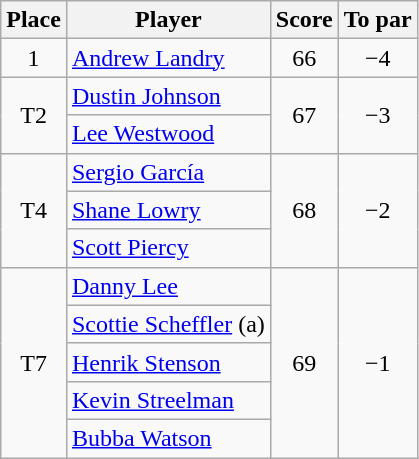<table class="wikitable">
<tr>
<th>Place</th>
<th>Player</th>
<th>Score</th>
<th>To par</th>
</tr>
<tr>
<td align=center>1</td>
<td> <a href='#'>Andrew Landry</a></td>
<td align=center>66</td>
<td align=center>−4</td>
</tr>
<tr>
<td align=center rowspan=2>T2</td>
<td> <a href='#'>Dustin Johnson</a></td>
<td rowspan=2 align=center>67</td>
<td rowspan=2 align=center>−3</td>
</tr>
<tr>
<td> <a href='#'>Lee Westwood</a></td>
</tr>
<tr>
<td align=center rowspan=3>T4</td>
<td> <a href='#'>Sergio García</a></td>
<td rowspan=3 align=center>68</td>
<td rowspan=3 align=center>−2</td>
</tr>
<tr>
<td> <a href='#'>Shane Lowry</a></td>
</tr>
<tr>
<td> <a href='#'>Scott Piercy</a></td>
</tr>
<tr>
<td align=center rowspan=5>T7</td>
<td> <a href='#'>Danny Lee</a></td>
<td rowspan=5 align=center>69</td>
<td rowspan=5 align=center>−1</td>
</tr>
<tr>
<td> <a href='#'>Scottie Scheffler</a> (a)</td>
</tr>
<tr>
<td> <a href='#'>Henrik Stenson</a></td>
</tr>
<tr>
<td> <a href='#'>Kevin Streelman</a></td>
</tr>
<tr>
<td> <a href='#'>Bubba Watson</a></td>
</tr>
</table>
